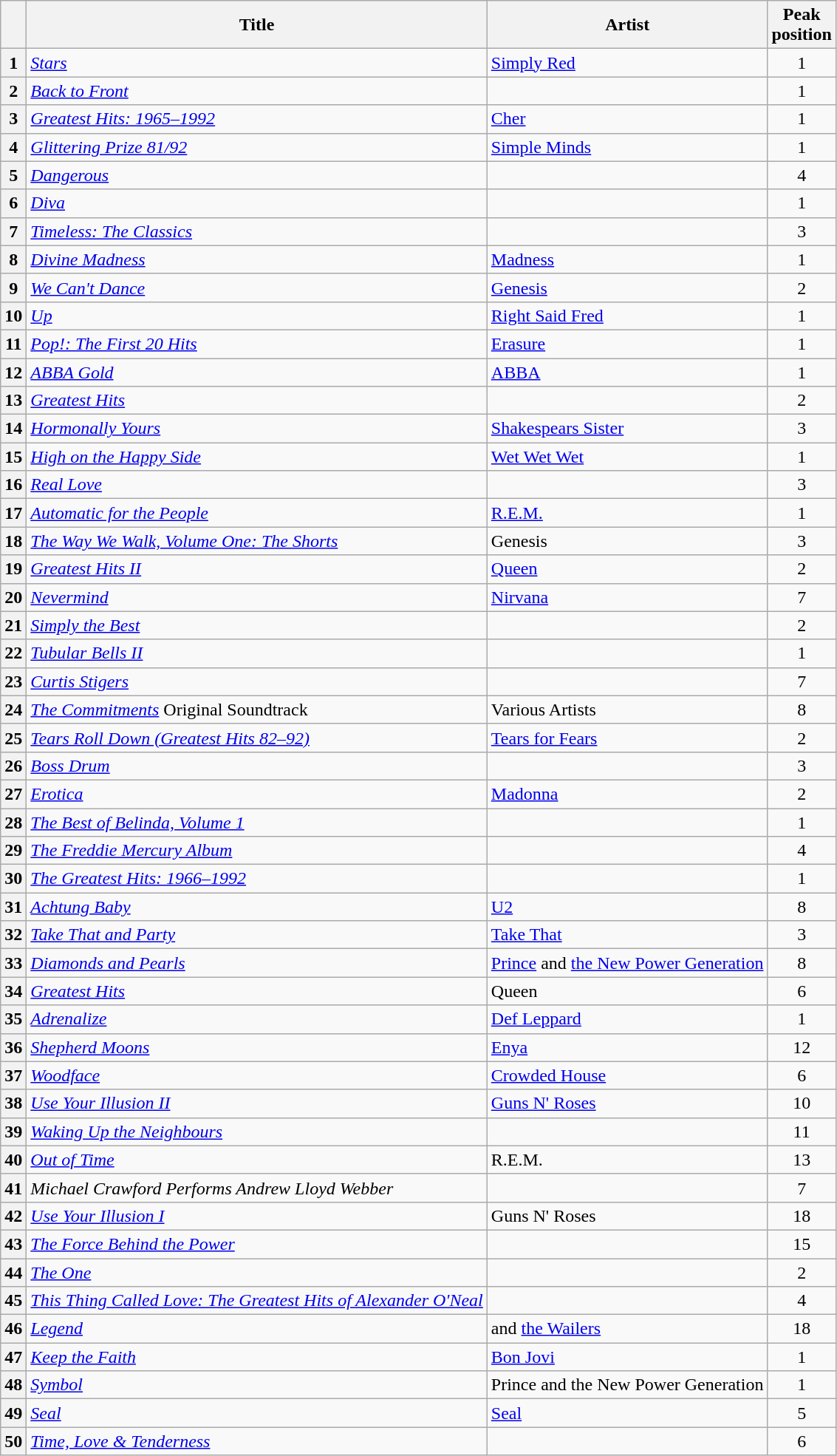<table class="wikitable sortable plainrowheaders">
<tr>
<th scope=col></th>
<th scope=col>Title</th>
<th scope=col>Artist</th>
<th scope=col>Peak<br>position</th>
</tr>
<tr>
<th scope=row style="text-align:center;">1</th>
<td><em><a href='#'>Stars</a></em></td>
<td><a href='#'>Simply Red</a></td>
<td align="center">1</td>
</tr>
<tr>
<th scope=row style="text-align:center;">2</th>
<td><em><a href='#'>Back to Front</a></em></td>
<td></td>
<td align="center">1</td>
</tr>
<tr>
<th scope=row style="text-align:center;">3</th>
<td><em><a href='#'>Greatest Hits: 1965–1992</a></em></td>
<td><a href='#'>Cher</a></td>
<td align="center">1</td>
</tr>
<tr>
<th scope=row style="text-align:center;">4</th>
<td><em><a href='#'>Glittering Prize 81/92</a></em></td>
<td><a href='#'>Simple Minds</a></td>
<td align="center">1</td>
</tr>
<tr>
<th scope=row style="text-align:center;">5</th>
<td><em><a href='#'>Dangerous</a></em></td>
<td></td>
<td align="center">4</td>
</tr>
<tr>
<th scope=row style="text-align:center;">6</th>
<td><em><a href='#'>Diva</a></em></td>
<td></td>
<td align="center">1</td>
</tr>
<tr>
<th scope=row style="text-align:center;">7</th>
<td><em><a href='#'>Timeless: The Classics</a></em></td>
<td></td>
<td align="center">3</td>
</tr>
<tr>
<th scope=row style="text-align:center;">8</th>
<td><em><a href='#'>Divine Madness</a></em></td>
<td><a href='#'>Madness</a></td>
<td align="center">1</td>
</tr>
<tr>
<th scope=row style="text-align:center;">9</th>
<td><em><a href='#'>We Can't Dance</a></em></td>
<td><a href='#'>Genesis</a></td>
<td align="center">2</td>
</tr>
<tr>
<th scope=row style="text-align:center;">10</th>
<td><em><a href='#'>Up</a></em></td>
<td><a href='#'>Right Said Fred</a></td>
<td align="center">1</td>
</tr>
<tr>
<th scope=row style="text-align:center;">11</th>
<td><em><a href='#'>Pop!: The First 20 Hits</a></em></td>
<td><a href='#'>Erasure</a></td>
<td align="center">1</td>
</tr>
<tr>
<th scope=row style="text-align:center;">12</th>
<td><em><a href='#'>ABBA Gold</a></em></td>
<td><a href='#'>ABBA</a></td>
<td align="center">1</td>
</tr>
<tr>
<th scope=row style="text-align:center;">13</th>
<td><em><a href='#'>Greatest Hits</a></em></td>
<td></td>
<td align="center">2</td>
</tr>
<tr>
<th scope=row style="text-align:center;">14</th>
<td><em><a href='#'>Hormonally Yours</a></em></td>
<td><a href='#'>Shakespears Sister</a></td>
<td align="center">3</td>
</tr>
<tr>
<th scope=row style="text-align:center;">15</th>
<td><em><a href='#'>High on the Happy Side</a></em></td>
<td><a href='#'>Wet Wet Wet</a></td>
<td align="center">1</td>
</tr>
<tr>
<th scope=row style="text-align:center;">16</th>
<td><em><a href='#'>Real Love</a></em></td>
<td></td>
<td align="center">3</td>
</tr>
<tr>
<th scope=row style="text-align:center;">17</th>
<td><em><a href='#'>Automatic for the People</a></em></td>
<td><a href='#'>R.E.M.</a></td>
<td align="center">1</td>
</tr>
<tr>
<th scope=row style="text-align:center;">18</th>
<td><em><a href='#'>The Way We Walk, Volume One: The Shorts</a></em></td>
<td>Genesis</td>
<td align="center">3</td>
</tr>
<tr>
<th scope=row style="text-align:center;">19</th>
<td><em><a href='#'>Greatest Hits II</a></em></td>
<td><a href='#'>Queen</a></td>
<td align="center">2</td>
</tr>
<tr>
<th scope=row style="text-align:center;">20</th>
<td><em><a href='#'>Nevermind</a></em></td>
<td><a href='#'>Nirvana</a></td>
<td align="center">7</td>
</tr>
<tr>
<th scope=row style="text-align:center;">21</th>
<td><em><a href='#'>Simply the Best</a></em></td>
<td></td>
<td align="center">2</td>
</tr>
<tr>
<th scope=row style="text-align:center;">22</th>
<td><em><a href='#'>Tubular Bells II</a></em></td>
<td></td>
<td align="center">1</td>
</tr>
<tr>
<th scope=row style="text-align:center;">23</th>
<td><em><a href='#'>Curtis Stigers</a></em></td>
<td></td>
<td align="center">7</td>
</tr>
<tr>
<th scope=row style="text-align:center;">24</th>
<td><em><a href='#'>The Commitments</a></em> Original Soundtrack</td>
<td>Various Artists</td>
<td align="center">8</td>
</tr>
<tr>
<th scope=row style="text-align:center;">25</th>
<td><em><a href='#'>Tears Roll Down (Greatest Hits 82–92)</a></em></td>
<td><a href='#'>Tears for Fears</a></td>
<td align="center">2</td>
</tr>
<tr>
<th scope=row style="text-align:center;">26</th>
<td><em><a href='#'>Boss Drum</a></em></td>
<td></td>
<td align="center">3</td>
</tr>
<tr>
<th scope=row style="text-align:center;">27</th>
<td><em><a href='#'>Erotica</a></em></td>
<td><a href='#'>Madonna</a></td>
<td align="center">2</td>
</tr>
<tr>
<th scope=row style="text-align:center;">28</th>
<td><em><a href='#'>The Best of Belinda, Volume 1</a></em></td>
<td></td>
<td align="center">1</td>
</tr>
<tr>
<th scope=row style="text-align:center;">29</th>
<td><em><a href='#'>The Freddie Mercury Album</a></em></td>
<td></td>
<td align="center">4</td>
</tr>
<tr>
<th scope=row style="text-align:center;">30</th>
<td><em><a href='#'>The Greatest Hits: 1966–1992</a></em></td>
<td></td>
<td align="center">1</td>
</tr>
<tr>
<th scope=row style="text-align:center;">31</th>
<td><em><a href='#'>Achtung Baby</a></em></td>
<td><a href='#'>U2</a></td>
<td align="center">8</td>
</tr>
<tr>
<th scope=row style="text-align:center;">32</th>
<td><em><a href='#'>Take That and Party</a></em></td>
<td><a href='#'>Take That</a></td>
<td align="center">3</td>
</tr>
<tr>
<th scope=row style="text-align:center;">33</th>
<td><em><a href='#'>Diamonds and Pearls</a></em></td>
<td><a href='#'>Prince</a> and <a href='#'>the New Power Generation</a></td>
<td align="center">8</td>
</tr>
<tr>
<th scope=row style="text-align:center;">34</th>
<td><em><a href='#'>Greatest Hits</a></em></td>
<td>Queen</td>
<td align="center">6</td>
</tr>
<tr>
<th scope=row style="text-align:center;">35</th>
<td><em><a href='#'>Adrenalize</a></em></td>
<td><a href='#'>Def Leppard</a></td>
<td align="center">1</td>
</tr>
<tr>
<th scope=row style="text-align:center;">36</th>
<td><em><a href='#'>Shepherd Moons</a></em></td>
<td><a href='#'>Enya</a></td>
<td align="center">12</td>
</tr>
<tr>
<th scope=row style="text-align:center;">37</th>
<td><em><a href='#'>Woodface</a></em></td>
<td><a href='#'>Crowded House</a></td>
<td align="center">6</td>
</tr>
<tr>
<th scope=row style="text-align:center;">38</th>
<td><em><a href='#'>Use Your Illusion II</a></em></td>
<td><a href='#'>Guns N' Roses</a></td>
<td align="center">10</td>
</tr>
<tr>
<th scope=row style="text-align:center;">39</th>
<td><em><a href='#'>Waking Up the Neighbours</a></em></td>
<td></td>
<td align="center">11</td>
</tr>
<tr>
<th scope=row style="text-align:center;">40</th>
<td><em><a href='#'>Out of Time</a></em></td>
<td>R.E.M.</td>
<td align="center">13</td>
</tr>
<tr>
<th scope=row style="text-align:center;">41</th>
<td><em>Michael Crawford Performs Andrew Lloyd Webber</em></td>
<td></td>
<td align="center">7</td>
</tr>
<tr>
<th scope=row style="text-align:center;">42</th>
<td><em><a href='#'>Use Your Illusion I</a></em></td>
<td>Guns N' Roses</td>
<td align="center">18</td>
</tr>
<tr>
<th scope=row style="text-align:center;">43</th>
<td><em><a href='#'>The Force Behind the Power</a></em></td>
<td></td>
<td align="center">15</td>
</tr>
<tr>
<th scope=row style="text-align:center;">44</th>
<td><em><a href='#'>The One</a></em></td>
<td></td>
<td align="center">2</td>
</tr>
<tr>
<th scope=row style="text-align:center;">45</th>
<td><em><a href='#'>This Thing Called Love: The Greatest Hits of Alexander O'Neal</a></em></td>
<td></td>
<td align="center">4</td>
</tr>
<tr>
<th scope=row style="text-align:center;">46</th>
<td><em><a href='#'>Legend</a></em></td>
<td> and <a href='#'>the Wailers</a></td>
<td align="center">18</td>
</tr>
<tr>
<th scope=row style="text-align:center;">47</th>
<td><em><a href='#'>Keep the Faith</a></em></td>
<td><a href='#'>Bon Jovi</a></td>
<td align="center">1</td>
</tr>
<tr>
<th scope=row style="text-align:center;">48</th>
<td><em><a href='#'>Symbol</a></em></td>
<td>Prince and the New Power Generation</td>
<td align="center">1</td>
</tr>
<tr>
<th scope=row style="text-align:center;">49</th>
<td><em><a href='#'>Seal</a></em></td>
<td><a href='#'>Seal</a></td>
<td align="center">5</td>
</tr>
<tr>
<th scope=row style="text-align:center;">50</th>
<td><em><a href='#'>Time, Love & Tenderness</a></em></td>
<td></td>
<td align="center">6</td>
</tr>
</table>
